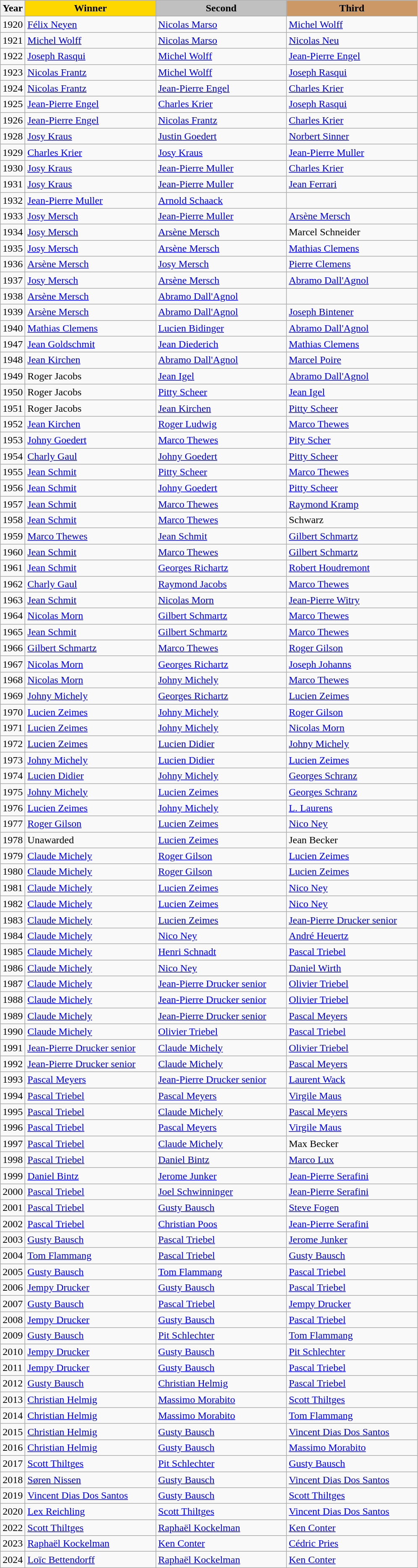<table class="wikitable sortable">
<tr>
<th>Year</th>
<th scope=col colspan=1 style="width:200px; background: gold;">Winner</th>
<th scope=col colspan=1 style="width:200px; background: silver;">Second</th>
<th scope=col colspan=1 style="width:200px; background: #cc9966;">Third</th>
</tr>
<tr>
<td>1920</td>
<td><a href='#'>Félix Neyen</a></td>
<td><a href='#'>Nicolas Marso</a></td>
<td><a href='#'>Michel Wolff</a></td>
</tr>
<tr>
<td>1921</td>
<td><a href='#'>Michel Wolff</a></td>
<td><a href='#'>Nicolas Marso</a></td>
<td><a href='#'>Nicolas Neu</a></td>
</tr>
<tr>
<td>1922</td>
<td><a href='#'>Joseph Rasqui</a></td>
<td><a href='#'>Michel Wolff</a></td>
<td><a href='#'>Jean-Pierre Engel</a></td>
</tr>
<tr>
<td>1923</td>
<td><a href='#'>Nicolas Frantz</a></td>
<td><a href='#'>Michel Wolff</a></td>
<td><a href='#'>Joseph Rasqui</a></td>
</tr>
<tr>
<td>1924</td>
<td><a href='#'>Nicolas Frantz</a></td>
<td><a href='#'>Jean-Pierre Engel</a></td>
<td><a href='#'>Charles Krier</a></td>
</tr>
<tr>
<td>1925</td>
<td><a href='#'>Jean-Pierre Engel</a></td>
<td><a href='#'>Charles Krier</a></td>
<td><a href='#'>Joseph Rasqui</a></td>
</tr>
<tr>
<td>1926</td>
<td><a href='#'>Jean-Pierre Engel</a></td>
<td><a href='#'>Nicolas Frantz</a></td>
<td><a href='#'>Charles Krier</a></td>
</tr>
<tr>
<td>1928</td>
<td><a href='#'>Josy Kraus</a></td>
<td><a href='#'>Justin Goedert</a></td>
<td><a href='#'>Norbert Sinner</a></td>
</tr>
<tr>
<td>1929</td>
<td><a href='#'>Charles Krier</a></td>
<td><a href='#'>Josy Kraus</a></td>
<td><a href='#'>Jean-Pierre Muller</a></td>
</tr>
<tr>
<td>1930</td>
<td><a href='#'>Josy Kraus</a></td>
<td><a href='#'>Jean-Pierre Muller</a></td>
<td><a href='#'>Charles Krier</a></td>
</tr>
<tr>
<td>1931</td>
<td><a href='#'>Josy Kraus</a></td>
<td><a href='#'>Jean-Pierre Muller</a></td>
<td><a href='#'>Jean Ferrari</a></td>
</tr>
<tr>
<td>1932</td>
<td><a href='#'>Jean-Pierre Muller</a></td>
<td><a href='#'>Arnold Schaack</a></td>
<td></td>
</tr>
<tr>
<td>1933</td>
<td><a href='#'>Josy Mersch</a></td>
<td><a href='#'>Jean-Pierre Muller</a></td>
<td><a href='#'>Arsène Mersch</a></td>
</tr>
<tr>
<td>1934</td>
<td><a href='#'>Josy Mersch</a></td>
<td><a href='#'>Arsène Mersch</a></td>
<td>Marcel Schneider</td>
</tr>
<tr>
<td>1935</td>
<td><a href='#'>Josy Mersch</a></td>
<td><a href='#'>Arsène Mersch</a></td>
<td><a href='#'>Mathias Clemens</a></td>
</tr>
<tr>
<td>1936</td>
<td><a href='#'>Arsène Mersch</a></td>
<td><a href='#'>Josy Mersch</a></td>
<td><a href='#'>Pierre Clemens</a></td>
</tr>
<tr>
<td>1937</td>
<td><a href='#'>Josy Mersch</a></td>
<td><a href='#'>Arsène Mersch</a></td>
<td><a href='#'>Abramo Dall'Agnol</a></td>
</tr>
<tr>
<td>1938</td>
<td><a href='#'>Arsène Mersch</a></td>
<td><a href='#'>Abramo Dall'Agnol</a></td>
<td></td>
</tr>
<tr>
<td>1939</td>
<td><a href='#'>Arsène Mersch</a></td>
<td><a href='#'>Abramo Dall'Agnol</a></td>
<td><a href='#'>Joseph Bintener</a></td>
</tr>
<tr>
<td>1940</td>
<td><a href='#'>Mathias Clemens</a></td>
<td><a href='#'>Lucien Bidinger</a></td>
<td><a href='#'>Abramo Dall'Agnol</a></td>
</tr>
<tr>
<td>1947</td>
<td><a href='#'>Jean Goldschmit</a></td>
<td><a href='#'>Jean Diederich</a></td>
<td><a href='#'>Mathias Clemens</a></td>
</tr>
<tr>
<td>1948</td>
<td><a href='#'>Jean Kirchen</a></td>
<td><a href='#'>Abramo Dall'Agnol</a></td>
<td><a href='#'>Marcel Poire</a></td>
</tr>
<tr>
<td>1949</td>
<td>Roger Jacobs</td>
<td><a href='#'>Jean Igel</a></td>
<td><a href='#'>Abramo Dall'Agnol</a></td>
</tr>
<tr>
<td>1950</td>
<td>Roger Jacobs</td>
<td><a href='#'>Pitty Scheer</a></td>
<td><a href='#'>Jean Igel</a></td>
</tr>
<tr>
<td>1951</td>
<td>Roger Jacobs</td>
<td><a href='#'>Jean Kirchen</a></td>
<td><a href='#'>Pitty Scheer</a></td>
</tr>
<tr>
<td>1952</td>
<td><a href='#'>Jean Kirchen</a></td>
<td><a href='#'>Roger Ludwig</a></td>
<td><a href='#'>Marco Thewes</a></td>
</tr>
<tr>
<td>1953</td>
<td><a href='#'>Johny Goedert</a></td>
<td><a href='#'>Marco Thewes</a></td>
<td><a href='#'>Pity Scher</a></td>
</tr>
<tr>
<td>1954</td>
<td><a href='#'>Charly Gaul</a></td>
<td><a href='#'>Johny Goedert</a></td>
<td><a href='#'>Pitty Scheer</a></td>
</tr>
<tr>
<td>1955</td>
<td><a href='#'>Jean Schmit</a></td>
<td><a href='#'>Pitty Scheer</a></td>
<td><a href='#'>Marco Thewes</a></td>
</tr>
<tr>
<td>1956</td>
<td><a href='#'>Jean Schmit</a></td>
<td><a href='#'>Johny Goedert</a></td>
<td><a href='#'>Pitty Scheer</a></td>
</tr>
<tr>
<td>1957</td>
<td><a href='#'>Jean Schmit</a></td>
<td><a href='#'>Marco Thewes</a></td>
<td><a href='#'>Raymond Kramp</a></td>
</tr>
<tr>
<td>1958</td>
<td><a href='#'>Jean Schmit</a></td>
<td><a href='#'>Marco Thewes</a></td>
<td>Schwarz</td>
</tr>
<tr>
<td>1959</td>
<td><a href='#'>Marco Thewes</a></td>
<td><a href='#'>Jean Schmit</a></td>
<td><a href='#'>Gilbert Schmartz</a></td>
</tr>
<tr>
<td>1960</td>
<td><a href='#'>Jean Schmit</a></td>
<td><a href='#'>Marco Thewes</a></td>
<td><a href='#'>Gilbert Schmartz</a></td>
</tr>
<tr>
<td>1961</td>
<td><a href='#'>Jean Schmit</a></td>
<td><a href='#'>Georges Richartz</a></td>
<td><a href='#'>Robert Houdremont</a></td>
</tr>
<tr>
<td>1962</td>
<td><a href='#'>Charly Gaul</a></td>
<td><a href='#'>Raymond Jacobs</a></td>
<td><a href='#'>Marco Thewes</a></td>
</tr>
<tr>
<td>1963</td>
<td><a href='#'>Jean Schmit</a></td>
<td><a href='#'>Nicolas Morn</a></td>
<td><a href='#'>Jean-Pierre Witry</a></td>
</tr>
<tr>
<td>1964</td>
<td><a href='#'>Nicolas Morn</a></td>
<td><a href='#'>Gilbert Schmartz</a></td>
<td><a href='#'>Marco Thewes</a></td>
</tr>
<tr>
<td>1965</td>
<td><a href='#'>Jean Schmit</a></td>
<td><a href='#'>Gilbert Schmartz</a></td>
<td><a href='#'>Marco Thewes</a></td>
</tr>
<tr>
<td>1966</td>
<td><a href='#'>Gilbert Schmartz</a></td>
<td><a href='#'>Marco Thewes</a></td>
<td><a href='#'>Roger Gilson</a></td>
</tr>
<tr>
<td>1967</td>
<td><a href='#'>Nicolas Morn</a></td>
<td><a href='#'>Georges Richartz</a></td>
<td><a href='#'>Joseph Johanns</a></td>
</tr>
<tr>
<td>1968</td>
<td><a href='#'>Nicolas Morn</a></td>
<td><a href='#'>Johny Michely</a></td>
<td><a href='#'>Marco Thewes</a></td>
</tr>
<tr>
<td>1969</td>
<td><a href='#'>Johny Michely</a></td>
<td><a href='#'>Georges Richartz</a></td>
<td><a href='#'>Lucien Zeimes</a></td>
</tr>
<tr>
<td>1970</td>
<td><a href='#'>Lucien Zeimes</a></td>
<td><a href='#'>Johny Michely</a></td>
<td><a href='#'>Roger Gilson</a></td>
</tr>
<tr>
<td>1971</td>
<td><a href='#'>Lucien Zeimes</a></td>
<td><a href='#'>Johny Michely</a></td>
<td><a href='#'>Nicolas Morn</a></td>
</tr>
<tr>
<td>1972</td>
<td><a href='#'>Lucien Zeimes</a></td>
<td><a href='#'>Lucien Didier</a></td>
<td><a href='#'>Johny Michely</a></td>
</tr>
<tr>
<td>1973</td>
<td><a href='#'>Johny Michely</a></td>
<td><a href='#'>Lucien Didier</a></td>
<td><a href='#'>Lucien Zeimes</a></td>
</tr>
<tr>
<td>1974</td>
<td><a href='#'>Lucien Didier</a></td>
<td><a href='#'>Johny Michely</a></td>
<td><a href='#'>Georges Schranz</a></td>
</tr>
<tr>
<td>1975</td>
<td><a href='#'>Johny Michely</a></td>
<td><a href='#'>Lucien Zeimes</a></td>
<td><a href='#'>Georges Schranz</a></td>
</tr>
<tr>
<td>1976</td>
<td><a href='#'>Lucien Zeimes</a></td>
<td><a href='#'>Johny Michely</a></td>
<td><a href='#'>L. Laurens</a></td>
</tr>
<tr>
<td>1977</td>
<td><a href='#'>Roger Gilson</a></td>
<td><a href='#'>Lucien Zeimes</a></td>
<td><a href='#'>Nico Ney</a></td>
</tr>
<tr>
<td>1978</td>
<td>Unawarded</td>
<td><a href='#'>Lucien Zeimes</a></td>
<td>Jean Becker</td>
</tr>
<tr>
<td>1979</td>
<td><a href='#'>Claude Michely</a></td>
<td><a href='#'>Roger Gilson</a></td>
<td><a href='#'>Lucien Zeimes</a></td>
</tr>
<tr>
<td>1980</td>
<td><a href='#'>Claude Michely</a></td>
<td><a href='#'>Roger Gilson</a></td>
<td><a href='#'>Lucien Zeimes</a></td>
</tr>
<tr>
<td>1981</td>
<td><a href='#'>Claude Michely</a></td>
<td><a href='#'>Lucien Zeimes</a></td>
<td><a href='#'>Nico Ney</a></td>
</tr>
<tr>
<td>1982</td>
<td><a href='#'>Claude Michely</a></td>
<td><a href='#'>Lucien Zeimes</a></td>
<td><a href='#'>Nico Ney</a></td>
</tr>
<tr>
<td>1983</td>
<td><a href='#'>Claude Michely</a></td>
<td><a href='#'>Lucien Zeimes</a></td>
<td><a href='#'>Jean-Pierre Drucker senior</a></td>
</tr>
<tr>
<td>1984</td>
<td><a href='#'>Claude Michely</a></td>
<td><a href='#'>Nico Ney</a></td>
<td><a href='#'>André Heuertz</a></td>
</tr>
<tr>
<td>1985</td>
<td><a href='#'>Claude Michely</a></td>
<td><a href='#'>Henri Schnadt</a></td>
<td><a href='#'>Pascal Triebel</a></td>
</tr>
<tr>
<td>1986</td>
<td><a href='#'>Claude Michely</a></td>
<td><a href='#'>Nico Ney</a></td>
<td><a href='#'>Daniel Wirth</a></td>
</tr>
<tr>
<td>1987</td>
<td><a href='#'>Claude Michely</a></td>
<td><a href='#'>Jean-Pierre Drucker senior</a></td>
<td><a href='#'>Olivier Triebel</a></td>
</tr>
<tr>
<td>1988</td>
<td><a href='#'>Claude Michely</a></td>
<td><a href='#'>Jean-Pierre Drucker senior</a></td>
<td><a href='#'>Olivier Triebel</a></td>
</tr>
<tr>
<td>1989</td>
<td><a href='#'>Claude Michely</a></td>
<td><a href='#'>Jean-Pierre Drucker senior</a></td>
<td><a href='#'>Pascal Meyers</a></td>
</tr>
<tr>
<td>1990</td>
<td><a href='#'>Claude Michely</a></td>
<td><a href='#'>Olivier Triebel</a></td>
<td><a href='#'>Pascal Triebel</a></td>
</tr>
<tr>
<td>1991</td>
<td><a href='#'>Jean-Pierre Drucker senior</a></td>
<td><a href='#'>Claude Michely</a></td>
<td><a href='#'>Olivier Triebel</a></td>
</tr>
<tr>
<td>1992</td>
<td><a href='#'>Jean-Pierre Drucker senior</a></td>
<td><a href='#'>Claude Michely</a></td>
<td><a href='#'>Pascal Meyers</a></td>
</tr>
<tr>
<td>1993</td>
<td><a href='#'>Pascal Meyers</a></td>
<td><a href='#'>Jean-Pierre Drucker senior</a></td>
<td><a href='#'>Laurent Wack</a></td>
</tr>
<tr>
<td>1994</td>
<td><a href='#'>Pascal Triebel</a></td>
<td><a href='#'>Pascal Meyers</a></td>
<td><a href='#'>Virgile Maus</a></td>
</tr>
<tr>
<td>1995</td>
<td><a href='#'>Pascal Triebel</a></td>
<td><a href='#'>Claude Michely</a></td>
<td><a href='#'>Pascal Meyers</a></td>
</tr>
<tr>
<td>1996</td>
<td><a href='#'>Pascal Triebel</a></td>
<td><a href='#'>Pascal Meyers</a></td>
<td><a href='#'>Virgile Maus</a></td>
</tr>
<tr>
<td>1997</td>
<td><a href='#'>Pascal Triebel</a></td>
<td><a href='#'>Claude Michely</a></td>
<td>Max Becker</td>
</tr>
<tr>
<td>1998</td>
<td><a href='#'>Pascal Triebel</a></td>
<td><a href='#'>Daniel Bintz</a></td>
<td><a href='#'>Marco Lux</a></td>
</tr>
<tr>
<td>1999</td>
<td><a href='#'>Daniel Bintz</a></td>
<td><a href='#'>Jerome Junker</a></td>
<td><a href='#'>Jean-Pierre Serafini</a></td>
</tr>
<tr>
<td>2000</td>
<td><a href='#'>Pascal Triebel</a></td>
<td><a href='#'>Joel Schwinninger</a></td>
<td><a href='#'>Jean-Pierre Serafini</a></td>
</tr>
<tr>
<td>2001</td>
<td><a href='#'>Pascal Triebel</a></td>
<td><a href='#'>Gusty Bausch</a></td>
<td><a href='#'>Steve Fogen</a></td>
</tr>
<tr>
<td>2002</td>
<td><a href='#'>Pascal Triebel</a></td>
<td><a href='#'>Christian Poos</a></td>
<td><a href='#'>Jean-Pierre Serafini</a></td>
</tr>
<tr>
<td>2003</td>
<td><a href='#'>Gusty Bausch</a></td>
<td><a href='#'>Pascal Triebel</a></td>
<td><a href='#'>Jerome Junker</a></td>
</tr>
<tr>
<td>2004</td>
<td><a href='#'>Tom Flammang</a></td>
<td><a href='#'>Pascal Triebel</a></td>
<td><a href='#'>Gusty Bausch</a></td>
</tr>
<tr>
<td>2005</td>
<td><a href='#'>Gusty Bausch</a></td>
<td><a href='#'>Tom Flammang</a></td>
<td><a href='#'>Pascal Triebel</a></td>
</tr>
<tr>
<td>2006</td>
<td><a href='#'>Jempy Drucker</a></td>
<td><a href='#'>Gusty Bausch</a></td>
<td><a href='#'>Pascal Triebel</a></td>
</tr>
<tr>
<td>2007</td>
<td><a href='#'>Gusty Bausch</a></td>
<td><a href='#'>Pascal Triebel</a></td>
<td><a href='#'>Jempy Drucker</a></td>
</tr>
<tr>
<td>2008</td>
<td><a href='#'>Jempy Drucker</a></td>
<td><a href='#'>Gusty Bausch</a></td>
<td><a href='#'>Pascal Triebel</a></td>
</tr>
<tr>
<td>2009</td>
<td><a href='#'>Gusty Bausch</a></td>
<td><a href='#'>Pit Schlechter</a></td>
<td><a href='#'>Tom Flammang</a></td>
</tr>
<tr>
<td>2010</td>
<td><a href='#'>Jempy Drucker</a></td>
<td><a href='#'>Gusty Bausch</a></td>
<td><a href='#'>Pit Schlechter</a></td>
</tr>
<tr>
<td>2011</td>
<td><a href='#'>Jempy Drucker</a></td>
<td><a href='#'>Gusty Bausch</a></td>
<td><a href='#'>Pascal Triebel</a></td>
</tr>
<tr>
<td>2012</td>
<td><a href='#'>Gusty Bausch</a></td>
<td><a href='#'>Christian Helmig</a></td>
<td><a href='#'>Pascal Triebel</a></td>
</tr>
<tr>
<td>2013</td>
<td><a href='#'>Christian Helmig</a></td>
<td><a href='#'>Massimo Morabito</a></td>
<td><a href='#'>Scott Thiltges</a></td>
</tr>
<tr>
<td>2014</td>
<td><a href='#'>Christian Helmig</a></td>
<td><a href='#'>Massimo Morabito</a></td>
<td><a href='#'>Tom Flammang</a></td>
</tr>
<tr>
<td>2015</td>
<td><a href='#'>Christian Helmig</a></td>
<td><a href='#'>Gusty Bausch</a></td>
<td><a href='#'>Vincent Dias Dos Santos</a></td>
</tr>
<tr>
<td>2016</td>
<td><a href='#'>Christian Helmig</a></td>
<td><a href='#'>Gusty Bausch</a></td>
<td><a href='#'>Massimo Morabito</a></td>
</tr>
<tr>
<td>2017</td>
<td><a href='#'>Scott Thiltges</a></td>
<td><a href='#'>Pit Schlechter</a></td>
<td><a href='#'>Gusty Bausch</a></td>
</tr>
<tr>
<td>2018</td>
<td><a href='#'>Søren Nissen</a></td>
<td><a href='#'>Gusty Bausch</a></td>
<td><a href='#'>Vincent Dias Dos Santos</a></td>
</tr>
<tr>
<td>2019</td>
<td><a href='#'>Vincent Dias Dos Santos</a></td>
<td><a href='#'>Gusty Bausch</a></td>
<td><a href='#'>Scott Thiltges</a></td>
</tr>
<tr>
<td>2020</td>
<td><a href='#'>Lex Reichling</a></td>
<td><a href='#'>Scott Thiltges</a></td>
<td><a href='#'>Vincent Dias Dos Santos</a></td>
</tr>
<tr>
<td>2022</td>
<td><a href='#'>Scott Thiltges</a></td>
<td><a href='#'>Raphaël Kockelman</a></td>
<td><a href='#'>Ken Conter</a></td>
</tr>
<tr>
<td>2023</td>
<td><a href='#'>Raphaël Kockelman</a></td>
<td><a href='#'>Ken Conter</a></td>
<td><a href='#'>Cédric Pries</a></td>
</tr>
<tr>
<td>2024</td>
<td><a href='#'>Loïc Bettendorff</a></td>
<td><a href='#'>Raphaël Kockelman</a></td>
<td><a href='#'>Ken Conter</a></td>
</tr>
</table>
